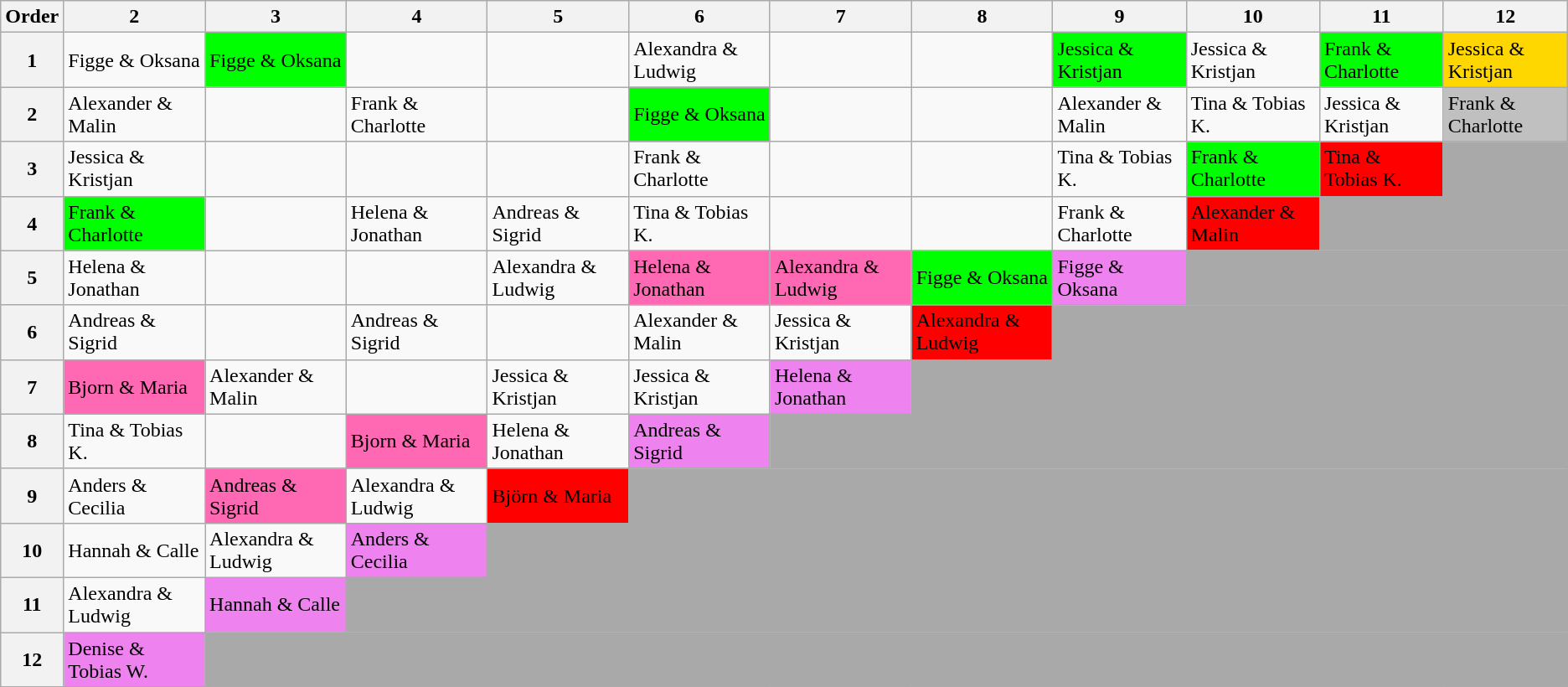<table class="wikitable" align="center">
<tr>
<th>Order</th>
<th>2</th>
<th>3</th>
<th>4</th>
<th>5</th>
<th>6</th>
<th>7</th>
<th>8</th>
<th>9</th>
<th>10</th>
<th>11</th>
<th>12</th>
</tr>
<tr>
<th>1</th>
<td>Figge & Oksana</td>
<td bgcolor="lime">Figge & Oksana</td>
<td></td>
<td></td>
<td>Alexandra & Ludwig</td>
<td></td>
<td></td>
<td bgcolor="lime">Jessica & Kristjan</td>
<td>Jessica & Kristjan</td>
<td bgcolor="lime">Frank & Charlotte</td>
<td bgcolor="gold">Jessica & Kristjan</td>
</tr>
<tr>
<th>2</th>
<td>Alexander & Malin</td>
<td></td>
<td>Frank & Charlotte</td>
<td></td>
<td bgcolor="lime">Figge & Oksana</td>
<td></td>
<td></td>
<td>Alexander & Malin</td>
<td>Tina & Tobias K.</td>
<td>Jessica & Kristjan</td>
<td bgcolor="silver">Frank & Charlotte</td>
</tr>
<tr>
<th>3</th>
<td>Jessica & Kristjan</td>
<td></td>
<td></td>
<td></td>
<td>Frank & Charlotte</td>
<td></td>
<td></td>
<td>Tina & Tobias K.</td>
<td bgcolor="lime">Frank & Charlotte</td>
<td bgcolor="red">Tina & Tobias K.</td>
<td bgcolor="darkgray" colspan="1"></td>
</tr>
<tr>
<th>4</th>
<td bgcolor="lime">Frank & Charlotte</td>
<td></td>
<td>Helena & Jonathan</td>
<td>Andreas & Sigrid</td>
<td>Tina & Tobias K.</td>
<td></td>
<td></td>
<td>Frank & Charlotte</td>
<td bgcolor="red">Alexander & Malin</td>
<td bgcolor="darkgray" colspan="2"></td>
</tr>
<tr>
<th>5</th>
<td>Helena & Jonathan</td>
<td></td>
<td></td>
<td>Alexandra & Ludwig</td>
<td bgcolor="hotpink">Helena & Jonathan</td>
<td bgcolor="hotpink">Alexandra & Ludwig</td>
<td bgcolor="lime">Figge & Oksana</td>
<td bgcolor="violet">Figge & Oksana</td>
<td bgcolor="darkgray" colspan="3"></td>
</tr>
<tr>
<th>6</th>
<td>Andreas & Sigrid</td>
<td></td>
<td>Andreas & Sigrid</td>
<td></td>
<td>Alexander & Malin</td>
<td>Jessica & Kristjan</td>
<td bgcolor="red">Alexandra & Ludwig</td>
<td bgcolor="darkgray" colspan="4"></td>
</tr>
<tr>
<th>7</th>
<td bgcolor="hotpink">Bjorn & Maria</td>
<td>Alexander & Malin</td>
<td></td>
<td>Jessica & Kristjan</td>
<td>Jessica & Kristjan</td>
<td bgcolor="violet">Helena & Jonathan</td>
<td bgcolor="darkgray" colspan="5"></td>
</tr>
<tr>
<th>8</th>
<td>Tina & Tobias K.</td>
<td></td>
<td bgcolor="hotpink">Bjorn & Maria</td>
<td>Helena & Jonathan</td>
<td bgcolor="violet">Andreas & Sigrid</td>
<td bgcolor="darkgray" colspan="6"></td>
</tr>
<tr>
<th>9</th>
<td>Anders & Cecilia</td>
<td bgcolor="hotpink">Andreas & Sigrid</td>
<td>Alexandra & Ludwig</td>
<td bgcolor="red">Björn & Maria</td>
<td bgcolor="darkgray" colspan="7"></td>
</tr>
<tr>
<th>10</th>
<td>Hannah & Calle</td>
<td>Alexandra & Ludwig</td>
<td bgcolor="violet">Anders & Cecilia</td>
<td bgcolor="darkgray" colspan="8"></td>
</tr>
<tr>
<th>11</th>
<td>Alexandra & Ludwig</td>
<td bgcolor="violet">Hannah & Calle</td>
<td bgcolor="darkgray" colspan="9"></td>
</tr>
<tr>
<th>12</th>
<td bgcolor="violet">Denise & Tobias W.</td>
<td bgcolor="darkgray" colspan="10"></td>
</tr>
<tr>
</tr>
</table>
